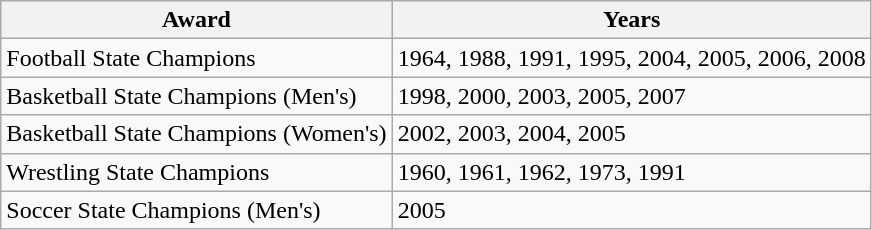<table class="wikitable">
<tr>
<th>Award</th>
<th>Years</th>
</tr>
<tr>
<td>Football State Champions</td>
<td>1964, 1988, 1991, 1995, 2004, 2005, 2006, 2008</td>
</tr>
<tr>
<td>Basketball State Champions (Men's)</td>
<td>1998, 2000, 2003, 2005, 2007</td>
</tr>
<tr>
<td>Basketball State Champions (Women's)</td>
<td>2002, 2003, 2004, 2005</td>
</tr>
<tr>
<td>Wrestling State Champions</td>
<td>1960, 1961, 1962, 1973, 1991</td>
</tr>
<tr>
<td>Soccer State Champions (Men's)</td>
<td>2005</td>
</tr>
</table>
